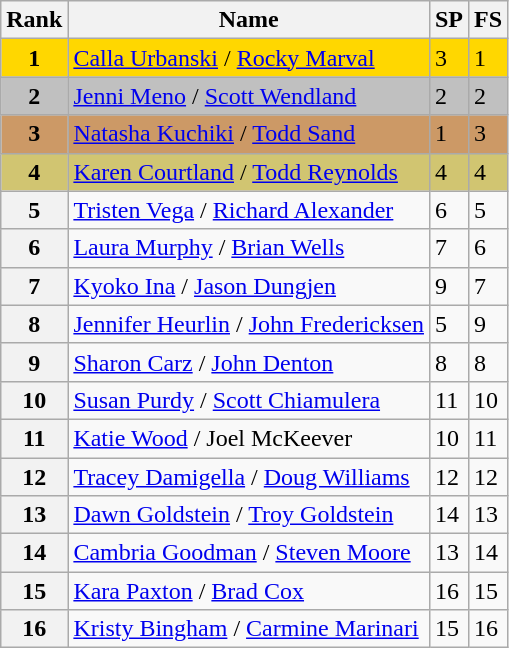<table class="wikitable">
<tr>
<th>Rank</th>
<th>Name</th>
<th>SP</th>
<th>FS</th>
</tr>
<tr bgcolor="gold">
<td align="center"><strong>1</strong></td>
<td><a href='#'>Calla Urbanski</a> / <a href='#'>Rocky Marval</a></td>
<td>3</td>
<td>1</td>
</tr>
<tr bgcolor="silver">
<td align="center"><strong>2</strong></td>
<td><a href='#'>Jenni Meno</a> / <a href='#'>Scott Wendland</a></td>
<td>2</td>
<td>2</td>
</tr>
<tr bgcolor="cc9966">
<td align="center"><strong>3</strong></td>
<td><a href='#'>Natasha Kuchiki</a> / <a href='#'>Todd Sand</a></td>
<td>1</td>
<td>3</td>
</tr>
<tr bgcolor="#d1c571">
<td align="center"><strong>4</strong></td>
<td><a href='#'>Karen Courtland</a> / <a href='#'>Todd Reynolds</a></td>
<td>4</td>
<td>4</td>
</tr>
<tr>
<th>5</th>
<td><a href='#'>Tristen Vega</a> / <a href='#'>Richard Alexander</a></td>
<td>6</td>
<td>5</td>
</tr>
<tr>
<th>6</th>
<td><a href='#'>Laura Murphy</a> / <a href='#'>Brian Wells</a></td>
<td>7</td>
<td>6</td>
</tr>
<tr>
<th>7</th>
<td><a href='#'>Kyoko Ina</a> / <a href='#'>Jason Dungjen</a></td>
<td>9</td>
<td>7</td>
</tr>
<tr>
<th>8</th>
<td><a href='#'>Jennifer Heurlin</a> / <a href='#'>John Fredericksen</a></td>
<td>5</td>
<td>9</td>
</tr>
<tr>
<th>9</th>
<td><a href='#'>Sharon Carz</a> / <a href='#'>John Denton</a></td>
<td>8</td>
<td>8</td>
</tr>
<tr>
<th>10</th>
<td><a href='#'>Susan Purdy</a> / <a href='#'>Scott Chiamulera</a></td>
<td>11</td>
<td>10</td>
</tr>
<tr>
<th>11</th>
<td><a href='#'>Katie Wood</a> / Joel McKeever</td>
<td>10</td>
<td>11</td>
</tr>
<tr>
<th>12</th>
<td><a href='#'>Tracey Damigella</a> / <a href='#'>Doug Williams</a></td>
<td>12</td>
<td>12</td>
</tr>
<tr>
<th>13</th>
<td><a href='#'>Dawn Goldstein</a> / <a href='#'>Troy Goldstein</a></td>
<td>14</td>
<td>13</td>
</tr>
<tr>
<th>14</th>
<td><a href='#'>Cambria Goodman</a> / <a href='#'>Steven Moore</a></td>
<td>13</td>
<td>14</td>
</tr>
<tr>
<th>15</th>
<td><a href='#'>Kara Paxton</a> / <a href='#'>Brad Cox</a></td>
<td>16</td>
<td>15</td>
</tr>
<tr>
<th>16</th>
<td><a href='#'>Kristy Bingham</a> / <a href='#'>Carmine Marinari</a></td>
<td>15</td>
<td>16</td>
</tr>
</table>
